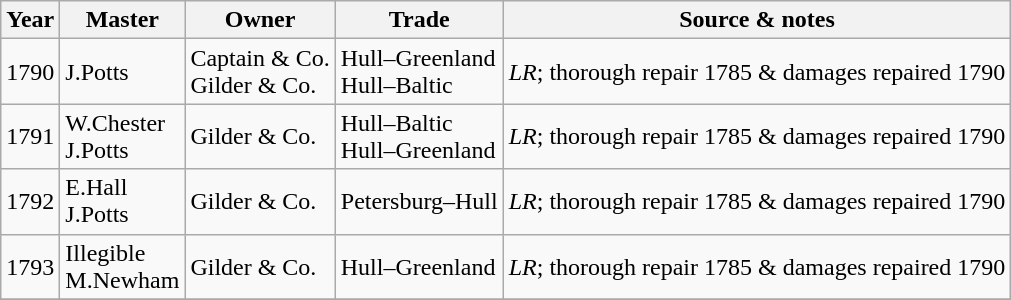<table class=" wikitable">
<tr>
<th>Year</th>
<th>Master</th>
<th>Owner</th>
<th>Trade</th>
<th>Source & notes</th>
</tr>
<tr>
<td>1790</td>
<td>J.Potts</td>
<td>Captain & Co.<br>Gilder & Co.</td>
<td>Hull–Greenland<br>Hull–Baltic</td>
<td><em>LR</em>; thorough repair 1785 & damages repaired 1790</td>
</tr>
<tr>
<td>1791</td>
<td>W.Chester<br>J.Potts</td>
<td>Gilder & Co.</td>
<td>Hull–Baltic<br>Hull–Greenland</td>
<td><em>LR</em>; thorough repair 1785 & damages repaired 1790</td>
</tr>
<tr>
<td>1792</td>
<td>E.Hall<br>J.Potts</td>
<td>Gilder & Co.</td>
<td>Petersburg–Hull</td>
<td><em>LR</em>; thorough repair 1785 & damages repaired 1790</td>
</tr>
<tr>
<td>1793</td>
<td>Illegible<br>M.Newham</td>
<td>Gilder & Co.</td>
<td>Hull–Greenland</td>
<td><em>LR</em>; thorough repair 1785 & damages repaired 1790</td>
</tr>
<tr>
</tr>
</table>
